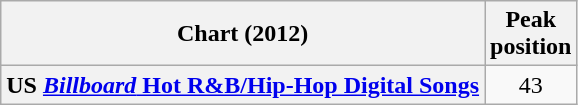<table class="wikitable plainrowheaders" style="text-align:center;">
<tr>
<th>Chart (2012)</th>
<th>Peak<br>position</th>
</tr>
<tr>
<th scope="row">US <a href='#'><em>Billboard</em> Hot R&B/Hip-Hop Digital Songs</a></th>
<td align="center">43</td>
</tr>
</table>
